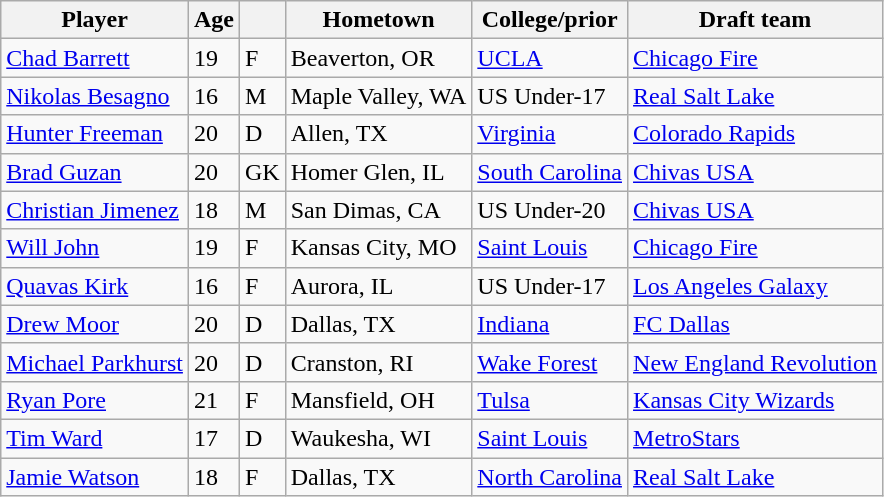<table class="wikitable">
<tr>
<th>Player</th>
<th>Age</th>
<th></th>
<th>Hometown</th>
<th>College/prior</th>
<th>Draft team</th>
</tr>
<tr>
<td> <a href='#'>Chad Barrett</a></td>
<td>19</td>
<td>F</td>
<td>Beaverton, OR</td>
<td><a href='#'>UCLA</a></td>
<td><a href='#'>Chicago Fire</a></td>
</tr>
<tr>
<td> <a href='#'>Nikolas Besagno</a></td>
<td>16</td>
<td>M</td>
<td>Maple Valley, WA</td>
<td>US Under-17</td>
<td><a href='#'>Real Salt Lake</a></td>
</tr>
<tr>
<td> <a href='#'>Hunter Freeman</a></td>
<td>20</td>
<td>D</td>
<td>Allen, TX</td>
<td><a href='#'>Virginia</a></td>
<td><a href='#'>Colorado Rapids</a></td>
</tr>
<tr>
<td> <a href='#'>Brad Guzan</a></td>
<td>20</td>
<td>GK</td>
<td>Homer Glen, IL</td>
<td><a href='#'>South Carolina</a></td>
<td><a href='#'>Chivas USA</a></td>
</tr>
<tr>
<td> <a href='#'>Christian Jimenez</a></td>
<td>18</td>
<td>M</td>
<td>San Dimas, CA</td>
<td>US Under-20</td>
<td><a href='#'>Chivas USA</a></td>
</tr>
<tr>
<td> <a href='#'>Will John</a></td>
<td>19</td>
<td>F</td>
<td>Kansas City, MO</td>
<td><a href='#'>Saint Louis</a></td>
<td><a href='#'>Chicago Fire</a></td>
</tr>
<tr>
<td> <a href='#'>Quavas Kirk</a></td>
<td>16</td>
<td>F</td>
<td>Aurora, IL</td>
<td>US Under-17</td>
<td><a href='#'>Los Angeles Galaxy</a></td>
</tr>
<tr>
<td> <a href='#'>Drew Moor</a></td>
<td>20</td>
<td>D</td>
<td>Dallas, TX</td>
<td><a href='#'>Indiana</a></td>
<td><a href='#'>FC Dallas</a></td>
</tr>
<tr>
<td> <a href='#'>Michael Parkhurst</a></td>
<td>20</td>
<td>D</td>
<td>Cranston, RI</td>
<td><a href='#'>Wake Forest</a></td>
<td><a href='#'>New England Revolution</a></td>
</tr>
<tr>
<td> <a href='#'>Ryan Pore</a></td>
<td>21</td>
<td>F</td>
<td>Mansfield, OH</td>
<td><a href='#'>Tulsa</a></td>
<td><a href='#'>Kansas City Wizards</a></td>
</tr>
<tr>
<td> <a href='#'>Tim Ward</a></td>
<td>17</td>
<td>D</td>
<td>Waukesha, WI</td>
<td><a href='#'>Saint Louis</a></td>
<td><a href='#'>MetroStars</a></td>
</tr>
<tr>
<td> <a href='#'>Jamie Watson</a></td>
<td>18</td>
<td>F</td>
<td>Dallas, TX</td>
<td><a href='#'>North Carolina</a></td>
<td><a href='#'>Real Salt Lake</a></td>
</tr>
</table>
